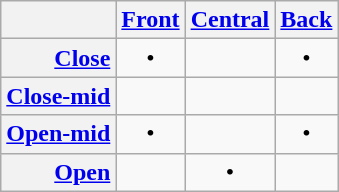<table class="wikitable" style="text-align:center;">
<tr>
<th></th>
<th><a href='#'>Front</a></th>
<th><a href='#'>Central</a></th>
<th><a href='#'>Back</a></th>
</tr>
<tr>
<th style="text-align:right"><a href='#'>Close</a></th>
<td> • </td>
<td></td>
<td> • </td>
</tr>
<tr>
<th style="text-align:right"><a href='#'>Close-mid</a></th>
<td></td>
<td></td>
<td></td>
</tr>
<tr>
<th style="text-align:right"><a href='#'>Open-mid</a></th>
<td> • </td>
<td></td>
<td> • </td>
</tr>
<tr>
<th style="text-align:right"><a href='#'>Open</a></th>
<td></td>
<td> • </td>
<td></td>
</tr>
</table>
